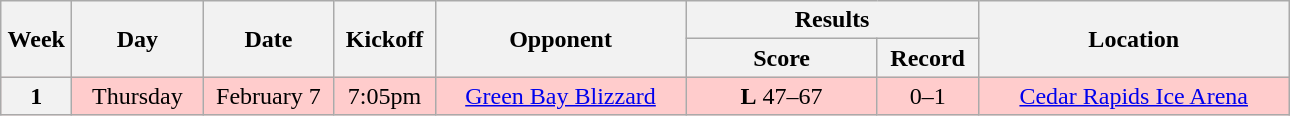<table class="wikitable">
<tr>
<th rowspan="2" width="40">Week</th>
<th rowspan="2" width="80">Day</th>
<th rowspan="2" width="80">Date</th>
<th rowspan="2" width="60">Kickoff</th>
<th rowspan="2" width="160">Opponent</th>
<th colspan="2" width="180">Results</th>
<th rowspan="2" width="200">Location</th>
</tr>
<tr>
<th width="120">Score</th>
<th width="60">Record</th>
</tr>
<tr align="center" bgcolor="#FFCCCC">
<th>1</th>
<td>Thursday</td>
<td>February 7</td>
<td>7:05pm</td>
<td><a href='#'>Green Bay Blizzard</a></td>
<td><strong>L</strong> 47–67</td>
<td>0–1</td>
<td><a href='#'>Cedar Rapids Ice Arena</a></td>
</tr>
</table>
